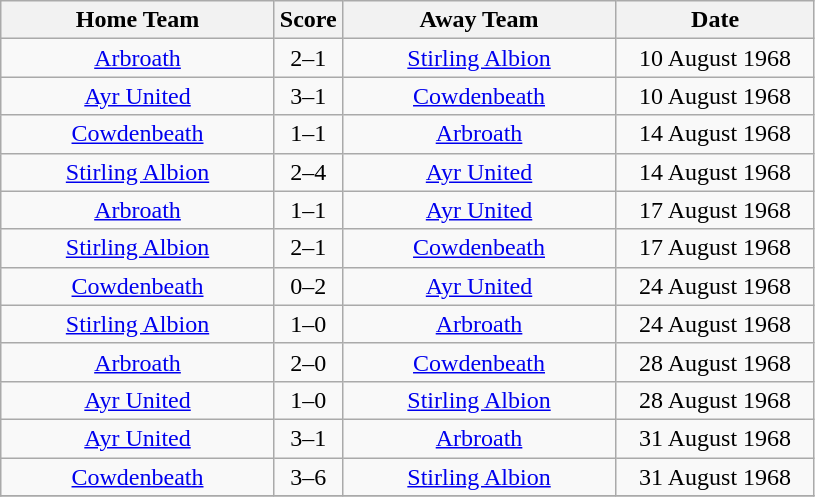<table class="wikitable" style="text-align:center;">
<tr>
<th width=175>Home Team</th>
<th width=20>Score</th>
<th width=175>Away Team</th>
<th width= 125>Date</th>
</tr>
<tr>
<td><a href='#'>Arbroath</a></td>
<td>2–1</td>
<td><a href='#'>Stirling Albion</a></td>
<td>10 August 1968</td>
</tr>
<tr>
<td><a href='#'>Ayr United</a></td>
<td>3–1</td>
<td><a href='#'>Cowdenbeath</a></td>
<td>10 August 1968</td>
</tr>
<tr>
<td><a href='#'>Cowdenbeath</a></td>
<td>1–1</td>
<td><a href='#'>Arbroath</a></td>
<td>14 August 1968</td>
</tr>
<tr>
<td><a href='#'>Stirling Albion</a></td>
<td>2–4</td>
<td><a href='#'>Ayr United</a></td>
<td>14 August 1968</td>
</tr>
<tr>
<td><a href='#'>Arbroath</a></td>
<td>1–1</td>
<td><a href='#'>Ayr United</a></td>
<td>17 August 1968</td>
</tr>
<tr>
<td><a href='#'>Stirling Albion</a></td>
<td>2–1</td>
<td><a href='#'>Cowdenbeath</a></td>
<td>17 August 1968</td>
</tr>
<tr>
<td><a href='#'>Cowdenbeath</a></td>
<td>0–2</td>
<td><a href='#'>Ayr United</a></td>
<td>24 August 1968</td>
</tr>
<tr>
<td><a href='#'>Stirling Albion</a></td>
<td>1–0</td>
<td><a href='#'>Arbroath</a></td>
<td>24 August 1968</td>
</tr>
<tr>
<td><a href='#'>Arbroath</a></td>
<td>2–0</td>
<td><a href='#'>Cowdenbeath</a></td>
<td>28 August 1968</td>
</tr>
<tr>
<td><a href='#'>Ayr United</a></td>
<td>1–0</td>
<td><a href='#'>Stirling Albion</a></td>
<td>28 August 1968</td>
</tr>
<tr>
<td><a href='#'>Ayr United</a></td>
<td>3–1</td>
<td><a href='#'>Arbroath</a></td>
<td>31 August 1968</td>
</tr>
<tr>
<td><a href='#'>Cowdenbeath</a></td>
<td>3–6</td>
<td><a href='#'>Stirling Albion</a></td>
<td>31 August 1968</td>
</tr>
<tr>
</tr>
</table>
